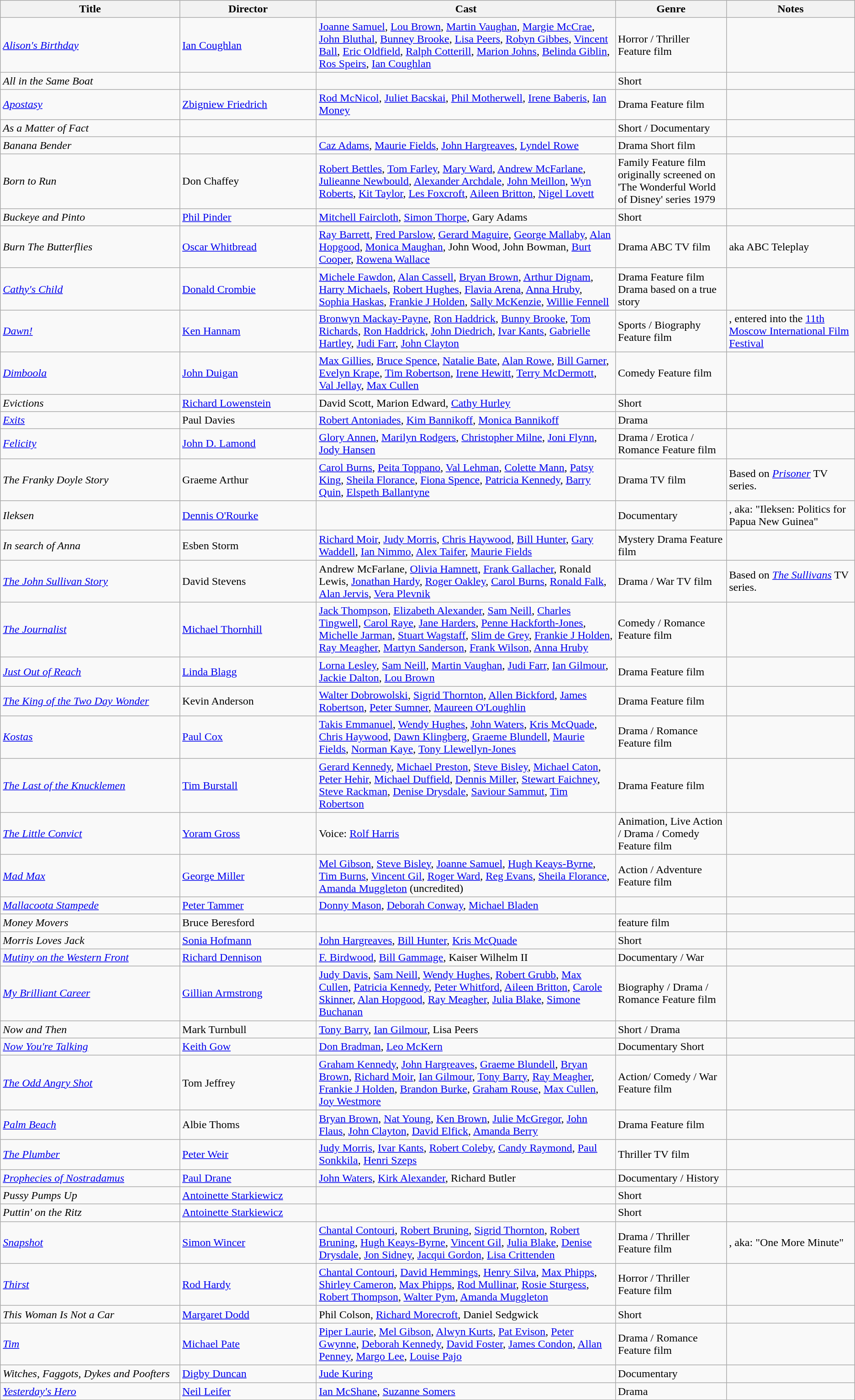<table class="wikitable">
<tr>
<th width="21%">Title</th>
<th width="16%">Director</th>
<th width="35%">Cast</th>
<th width="13%">Genre</th>
<th width="15%">Notes</th>
</tr>
<tr>
<td><em><a href='#'>Alison's Birthday</a></em></td>
<td><a href='#'>Ian Coughlan</a></td>
<td><a href='#'>Joanne Samuel</a>, <a href='#'>Lou Brown</a>, <a href='#'>Martin Vaughan</a>, <a href='#'>Margie McCrae</a>, <a href='#'>John Bluthal</a>, <a href='#'>Bunney Brooke</a>, <a href='#'>Lisa Peers</a>, <a href='#'>Robyn Gibbes</a>, <a href='#'>Vincent Ball</a>, <a href='#'>Eric Oldfield</a>, <a href='#'>Ralph Cotterill</a>, <a href='#'>Marion Johns</a>, <a href='#'>Belinda Giblin</a>, <a href='#'>Ros Speirs</a>, <a href='#'>Ian Coughlan</a></td>
<td>Horror / Thriller Feature film</td>
<td></td>
</tr>
<tr>
<td><em>All in the Same Boat</em></td>
<td></td>
<td></td>
<td>Short</td>
<td></td>
</tr>
<tr>
<td><em><a href='#'>Apostasy</a></em></td>
<td><a href='#'>Zbigniew Friedrich</a></td>
<td><a href='#'>Rod McNicol</a>, <a href='#'>Juliet Bacskai</a>, <a href='#'>Phil Motherwell</a>, <a href='#'>Irene Baberis</a>, <a href='#'>Ian Money</a></td>
<td>Drama Feature film</td>
<td></td>
</tr>
<tr>
<td><em>As a Matter of Fact</em></td>
<td></td>
<td></td>
<td>Short / Documentary</td>
<td></td>
</tr>
<tr>
<td><em>Banana Bender</em></td>
<td></td>
<td><a href='#'>Caz Adams</a>, <a href='#'>Maurie Fields</a>, <a href='#'>John Hargreaves</a>, <a href='#'>Lyndel Rowe</a></td>
<td>Drama Short film</td>
</tr>
<tr>
<td><em>Born to Run</em></td>
<td>Don Chaffey</td>
<td><a href='#'>Robert Bettles</a>, <a href='#'>Tom Farley</a>, <a href='#'>Mary Ward</a>, <a href='#'>Andrew McFarlane</a>, <a href='#'>Julieanne Newbould</a>, <a href='#'>Alexander Archdale</a>, <a href='#'>John Meillon</a>, <a href='#'>Wyn Roberts</a>, <a href='#'>Kit Taylor</a>, <a href='#'>Les Foxcroft</a>, <a href='#'>Aileen Britton</a>, <a href='#'>Nigel Lovett</a></td>
<td>Family Feature film originally screened on 'The Wonderful World of Disney' series 1979</td>
<td></td>
</tr>
<tr>
<td><em>Buckeye and Pinto</em></td>
<td><a href='#'>Phil Pinder</a></td>
<td><a href='#'>Mitchell Faircloth</a>, <a href='#'>Simon Thorpe</a>, Gary Adams</td>
<td>Short</td>
<td></td>
</tr>
<tr>
<td><em>Burn The Butterflies</em></td>
<td><a href='#'>Oscar Whitbread</a></td>
<td><a href='#'>Ray Barrett</a>, <a href='#'>Fred Parslow</a>, <a href='#'>Gerard Maguire</a>, <a href='#'>George Mallaby</a>, <a href='#'>Alan Hopgood</a>, <a href='#'>Monica Maughan</a>, John Wood, John Bowman, <a href='#'>Burt Cooper</a>, <a href='#'>Rowena Wallace</a></td>
<td>Drama ABC TV film</td>
<td>aka ABC Teleplay</td>
</tr>
<tr>
<td><em><a href='#'>Cathy's Child</a></em></td>
<td><a href='#'>Donald Crombie</a></td>
<td><a href='#'>Michele Fawdon</a>, <a href='#'>Alan Cassell</a>, <a href='#'>Bryan Brown</a>, <a href='#'>Arthur Dignam</a>, <a href='#'>Harry Michaels</a>, <a href='#'>Robert Hughes</a>, <a href='#'>Flavia Arena</a>, <a href='#'>Anna Hruby</a>, <a href='#'>Sophia Haskas</a>, <a href='#'>Frankie J Holden</a>, <a href='#'>Sally McKenzie</a>, <a href='#'>Willie Fennell</a></td>
<td>Drama Feature film Drama based on a true story</td>
<td></td>
</tr>
<tr>
<td><em><a href='#'>Dawn!</a></em></td>
<td><a href='#'>Ken Hannam</a></td>
<td><a href='#'>Bronwyn Mackay-Payne</a>, <a href='#'>Ron Haddrick</a>, <a href='#'>Bunny Brooke</a>, <a href='#'>Tom Richards</a>, <a href='#'>Ron Haddrick</a>, <a href='#'>John Diedrich</a>, <a href='#'>Ivar Kants</a>, <a href='#'>Gabrielle Hartley</a>, <a href='#'>Judi Farr</a>, <a href='#'>John Clayton</a></td>
<td>Sports / Biography Feature film</td>
<td>, entered into the <a href='#'>11th Moscow International Film Festival</a></td>
</tr>
<tr>
<td><em><a href='#'>Dimboola</a></em></td>
<td><a href='#'>John Duigan</a></td>
<td><a href='#'>Max Gillies</a>, <a href='#'>Bruce Spence</a>, <a href='#'>Natalie Bate</a>, <a href='#'>Alan Rowe</a>, <a href='#'>Bill Garner</a>, <a href='#'>Evelyn Krape</a>, <a href='#'>Tim Robertson</a>, <a href='#'>Irene Hewitt</a>, <a href='#'>Terry McDermott</a>, <a href='#'>Val Jellay</a>, <a href='#'>Max Cullen</a></td>
<td>Comedy Feature film</td>
<td></td>
</tr>
<tr>
<td><em>Evictions</em></td>
<td><a href='#'>Richard Lowenstein</a></td>
<td>David Scott, Marion Edward, <a href='#'>Cathy Hurley</a></td>
<td>Short</td>
<td></td>
</tr>
<tr>
<td><em><a href='#'>Exits</a></em></td>
<td>Paul Davies</td>
<td><a href='#'>Robert Antoniades</a>, <a href='#'>Kim Bannikoff</a>, <a href='#'>Monica Bannikoff</a></td>
<td>Drama</td>
<td></td>
</tr>
<tr>
<td><em><a href='#'>Felicity</a></em></td>
<td><a href='#'>John D. Lamond</a></td>
<td><a href='#'>Glory Annen</a>, <a href='#'>Marilyn Rodgers</a>, <a href='#'>Christopher Milne</a>, <a href='#'>Joni Flynn</a>, <a href='#'>Jody Hansen</a></td>
<td>Drama / Erotica / Romance Feature film</td>
<td></td>
</tr>
<tr>
<td><em>The Franky Doyle Story</em></td>
<td>Graeme Arthur</td>
<td><a href='#'>Carol Burns</a>, <a href='#'>Peita Toppano</a>, <a href='#'>Val Lehman</a>, <a href='#'>Colette Mann</a>, <a href='#'>Patsy King</a>, <a href='#'>Sheila Florance</a>, <a href='#'>Fiona Spence</a>, <a href='#'>Patricia Kennedy</a>, <a href='#'>Barry Quin</a>, <a href='#'>Elspeth Ballantyne</a></td>
<td>Drama TV film</td>
<td>Based on <em><a href='#'>Prisoner</a></em> TV series.</td>
</tr>
<tr>
<td><em>Ileksen</em></td>
<td><a href='#'>Dennis O'Rourke</a></td>
<td></td>
<td>Documentary</td>
<td>, aka: "Ileksen: Politics for Papua New Guinea"</td>
</tr>
<tr>
<td><em>In search of Anna</em></td>
<td>Esben Storm</td>
<td><a href='#'>Richard Moir</a>, <a href='#'>Judy Morris</a>, <a href='#'>Chris Haywood</a>, <a href='#'>Bill Hunter</a>, <a href='#'>Gary Waddell</a>, <a href='#'>Ian Nimmo</a>, <a href='#'>Alex Taifer</a>, <a href='#'>Maurie Fields</a></td>
<td>Mystery Drama Feature film</td>
<td></td>
</tr>
<tr>
<td><em><a href='#'>The John Sullivan Story</a></em></td>
<td>David Stevens</td>
<td>Andrew McFarlane, <a href='#'>Olivia Hamnett</a>, <a href='#'>Frank Gallacher</a>, Ronald Lewis, <a href='#'>Jonathan Hardy</a>, <a href='#'>Roger Oakley</a>, <a href='#'>Carol Burns</a>, <a href='#'>Ronald Falk</a>, <a href='#'>Alan Jervis</a>, <a href='#'>Vera Plevnik</a></td>
<td>Drama / War TV film</td>
<td>Based on <em><a href='#'>The Sullivans</a></em> TV series.</td>
</tr>
<tr>
<td><em><a href='#'>The Journalist</a></em></td>
<td><a href='#'>Michael Thornhill</a></td>
<td><a href='#'>Jack Thompson</a>, <a href='#'>Elizabeth Alexander</a>, <a href='#'>Sam Neill</a>, <a href='#'>Charles Tingwell</a>, <a href='#'>Carol Raye</a>, <a href='#'>Jane Harders</a>, <a href='#'>Penne Hackforth-Jones</a>, <a href='#'>Michelle Jarman</a>, <a href='#'>Stuart Wagstaff</a>, <a href='#'>Slim de Grey</a>, <a href='#'>Frankie J Holden</a>, <a href='#'>Ray Meagher</a>, <a href='#'>Martyn Sanderson</a>, <a href='#'>Frank Wilson</a>, <a href='#'>Anna Hruby</a></td>
<td>Comedy / Romance Feature film</td>
<td></td>
</tr>
<tr>
<td><em><a href='#'>Just Out of Reach</a></em></td>
<td><a href='#'>Linda Blagg</a></td>
<td><a href='#'>Lorna Lesley</a>, <a href='#'>Sam Neill</a>, <a href='#'>Martin Vaughan</a>, <a href='#'>Judi Farr</a>, <a href='#'>Ian Gilmour</a>, <a href='#'>Jackie Dalton</a>, <a href='#'>Lou Brown</a></td>
<td>Drama Feature film</td>
<td></td>
</tr>
<tr>
<td><em><a href='#'>The King of the Two Day Wonder</a></em></td>
<td>Kevin Anderson</td>
<td><a href='#'>Walter Dobrowolski</a>, <a href='#'>Sigrid Thornton</a>, <a href='#'>Allen Bickford</a>, <a href='#'>James Robertson</a>, <a href='#'>Peter Sumner</a>, <a href='#'>Maureen O'Loughlin</a></td>
<td>Drama Feature film</td>
<td></td>
</tr>
<tr>
<td><em><a href='#'>Kostas</a></em></td>
<td><a href='#'>Paul Cox</a></td>
<td><a href='#'>Takis Emmanuel</a>, <a href='#'>Wendy Hughes</a>, <a href='#'>John Waters</a>, <a href='#'>Kris McQuade</a>, <a href='#'>Chris Haywood</a>, <a href='#'>Dawn Klingberg</a>, <a href='#'>Graeme Blundell</a>, <a href='#'>Maurie Fields</a>, <a href='#'>Norman Kaye</a>, <a href='#'>Tony Llewellyn-Jones</a></td>
<td>Drama / Romance Feature film</td>
<td></td>
</tr>
<tr>
<td><em><a href='#'>The Last of the Knucklemen</a></em></td>
<td><a href='#'>Tim Burstall</a></td>
<td><a href='#'>Gerard Kennedy</a>, <a href='#'>Michael Preston</a>, <a href='#'>Steve Bisley</a>, <a href='#'>Michael Caton</a>, <a href='#'>Peter Hehir</a>, <a href='#'>Michael Duffield</a>, <a href='#'>Dennis Miller</a>, <a href='#'>Stewart Faichney</a>, <a href='#'>Steve Rackman</a>, <a href='#'>Denise Drysdale</a>, <a href='#'>Saviour Sammut</a>, <a href='#'>Tim Robertson</a></td>
<td>Drama Feature film</td>
<td></td>
</tr>
<tr>
<td><em><a href='#'>The Little Convict</a></em></td>
<td><a href='#'>Yoram Gross</a></td>
<td>Voice: <a href='#'>Rolf Harris</a></td>
<td>Animation, Live Action / Drama / Comedy Feature film</td>
<td></td>
</tr>
<tr>
<td><em><a href='#'>Mad Max</a></em></td>
<td><a href='#'>George Miller</a></td>
<td><a href='#'>Mel Gibson</a>, <a href='#'>Steve Bisley</a>, <a href='#'>Joanne Samuel</a>, <a href='#'>Hugh Keays-Byrne</a>, <a href='#'>Tim Burns</a>, <a href='#'>Vincent Gil</a>, <a href='#'>Roger Ward</a>, <a href='#'>Reg Evans</a>, <a href='#'>Sheila Florance</a>, <a href='#'>Amanda Muggleton</a> (uncredited)</td>
<td>Action / Adventure Feature film</td>
<td></td>
</tr>
<tr>
<td><em><a href='#'>Mallacoota Stampede</a></em></td>
<td><a href='#'>Peter Tammer</a></td>
<td><a href='#'>Donny Mason</a>, <a href='#'>Deborah Conway</a>, <a href='#'>Michael Bladen</a></td>
<td></td>
<td></td>
</tr>
<tr>
<td><em>Money Movers</em></td>
<td>Bruce Beresford</td>
<td></td>
<td>feature film</td>
<td></td>
</tr>
<tr>
<td><em>Morris Loves Jack</em></td>
<td><a href='#'>Sonia Hofmann</a></td>
<td><a href='#'>John Hargreaves</a>, <a href='#'>Bill Hunter</a>, <a href='#'>Kris McQuade</a></td>
<td>Short</td>
<td></td>
</tr>
<tr>
<td><em><a href='#'>Mutiny on the Western Front</a></em></td>
<td><a href='#'>Richard Dennison</a></td>
<td><a href='#'>F. Birdwood</a>, <a href='#'>Bill Gammage</a>, Kaiser Wilhelm II</td>
<td>Documentary / War</td>
<td></td>
</tr>
<tr>
<td><em><a href='#'>My Brilliant Career</a></em></td>
<td><a href='#'>Gillian Armstrong</a></td>
<td><a href='#'>Judy Davis</a>, <a href='#'>Sam Neill</a>, <a href='#'>Wendy Hughes</a>, <a href='#'>Robert Grubb</a>, <a href='#'>Max Cullen</a>, <a href='#'>Patricia Kennedy</a>, <a href='#'>Peter Whitford</a>, <a href='#'>Aileen Britton</a>, <a href='#'>Carole Skinner</a>, <a href='#'>Alan Hopgood</a>, <a href='#'>Ray Meagher</a>, <a href='#'>Julia Blake</a>, <a href='#'>Simone Buchanan</a></td>
<td>Biography / Drama / Romance Feature film</td>
<td></td>
</tr>
<tr>
<td><em>Now and Then</em></td>
<td>Mark Turnbull</td>
<td><a href='#'>Tony Barry</a>, <a href='#'>Ian Gilmour</a>, Lisa Peers</td>
<td>Short / Drama</td>
<td></td>
</tr>
<tr>
<td><em><a href='#'>Now You're Talking</a></em></td>
<td><a href='#'>Keith Gow</a></td>
<td><a href='#'>Don Bradman</a>, <a href='#'>Leo McKern</a></td>
<td>Documentary Short</td>
<td></td>
</tr>
<tr>
<td><em><a href='#'>The Odd Angry Shot</a></em></td>
<td>Tom Jeffrey</td>
<td><a href='#'>Graham Kennedy</a>, <a href='#'>John Hargreaves</a>, <a href='#'>Graeme Blundell</a>,  <a href='#'>Bryan Brown</a>, <a href='#'>Richard Moir</a>, <a href='#'>Ian Gilmour</a>, <a href='#'>Tony Barry</a>, <a href='#'>Ray Meagher</a>, <a href='#'>Frankie J Holden</a>, <a href='#'>Brandon Burke</a>, <a href='#'>Graham Rouse</a>, <a href='#'>Max Cullen</a>, <a href='#'>Joy Westmore</a></td>
<td>Action/ Comedy / War Feature film</td>
<td></td>
</tr>
<tr>
<td><em><a href='#'>Palm Beach</a></em></td>
<td>Albie Thoms</td>
<td><a href='#'>Bryan Brown</a>, <a href='#'>Nat Young</a>, <a href='#'>Ken Brown</a>, <a href='#'>Julie McGregor</a>, <a href='#'>John Flaus</a>, <a href='#'>John Clayton</a>, <a href='#'>David Elfick</a>, <a href='#'>Amanda Berry</a></td>
<td>Drama Feature film</td>
<td></td>
</tr>
<tr>
<td><em><a href='#'>The Plumber</a></em></td>
<td><a href='#'>Peter Weir</a></td>
<td><a href='#'>Judy Morris</a>, <a href='#'>Ivar Kants</a>, <a href='#'>Robert Coleby</a>, <a href='#'>Candy Raymond</a>, <a href='#'>Paul Sonkkila</a>, <a href='#'>Henri Szeps</a></td>
<td>Thriller TV film</td>
<td></td>
</tr>
<tr>
<td><em><a href='#'>Prophecies of Nostradamus</a></em></td>
<td><a href='#'>Paul Drane</a></td>
<td><a href='#'>John Waters</a>, <a href='#'>Kirk Alexander</a>, Richard Butler</td>
<td>Documentary / History</td>
<td></td>
</tr>
<tr>
<td><em>Pussy Pumps Up</em></td>
<td><a href='#'>Antoinette Starkiewicz</a></td>
<td></td>
<td>Short</td>
<td></td>
</tr>
<tr>
<td><em>Puttin' on the Ritz</em></td>
<td><a href='#'>Antoinette Starkiewicz</a></td>
<td></td>
<td>Short</td>
<td></td>
</tr>
<tr>
<td><em><a href='#'>Snapshot</a></em></td>
<td><a href='#'>Simon Wincer</a></td>
<td><a href='#'>Chantal Contouri</a>, <a href='#'>Robert Bruning</a>, <a href='#'>Sigrid Thornton</a>, <a href='#'>Robert Bruning</a>, <a href='#'>Hugh Keays-Byrne</a>, <a href='#'>Vincent Gil</a>, <a href='#'>Julia Blake</a>, <a href='#'>Denise Drysdale</a>, <a href='#'>Jon Sidney</a>, <a href='#'>Jacqui Gordon</a>, <a href='#'>Lisa Crittenden</a></td>
<td>Drama / Thriller Feature film</td>
<td>, aka: "One More Minute"</td>
</tr>
<tr>
<td><em><a href='#'>Thirst</a></em></td>
<td><a href='#'>Rod Hardy</a></td>
<td><a href='#'>Chantal Contouri</a>, <a href='#'>David Hemmings</a>, <a href='#'>Henry Silva</a>, <a href='#'>Max Phipps</a>, <a href='#'>Shirley Cameron</a>, <a href='#'>Max Phipps</a>, <a href='#'>Rod Mullinar</a>, <a href='#'>Rosie Sturgess</a>, <a href='#'>Robert Thompson</a>, <a href='#'>Walter Pym</a>, <a href='#'>Amanda Muggleton</a></td>
<td>Horror / Thriller Feature film</td>
<td></td>
</tr>
<tr>
<td><em>This Woman Is Not a Car</em></td>
<td><a href='#'>Margaret Dodd</a></td>
<td>Phil Colson, <a href='#'>Richard Morecroft</a>, Daniel Sedgwick</td>
<td>Short</td>
<td></td>
</tr>
<tr>
<td><em><a href='#'>Tim</a></em></td>
<td><a href='#'>Michael Pate</a></td>
<td><a href='#'>Piper Laurie</a>, <a href='#'>Mel Gibson</a>, <a href='#'>Alwyn Kurts</a>, <a href='#'>Pat Evison</a>, <a href='#'>Peter Gwynne</a>, <a href='#'>Deborah Kennedy</a>, <a href='#'>David Foster</a>, <a href='#'>James Condon</a>, <a href='#'>Allan Penney</a>, <a href='#'>Margo Lee</a>, <a href='#'>Louise Pajo</a></td>
<td>Drama / Romance Feature film</td>
<td></td>
</tr>
<tr>
<td><em>Witches, Faggots, Dykes and Poofters</em></td>
<td><a href='#'>Digby Duncan</a></td>
<td><a href='#'>Jude Kuring</a></td>
<td>Documentary</td>
<td> </td>
</tr>
<tr>
<td><em><a href='#'>Yesterday's Hero</a></em></td>
<td><a href='#'>Neil Leifer</a></td>
<td><a href='#'>Ian McShane</a>, <a href='#'>Suzanne Somers</a></td>
<td>Drama</td>
<td></td>
</tr>
</table>
